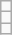<table class="wikitable">
<tr>
<td></td>
</tr>
<tr>
<td></td>
</tr>
<tr>
<td></td>
</tr>
</table>
